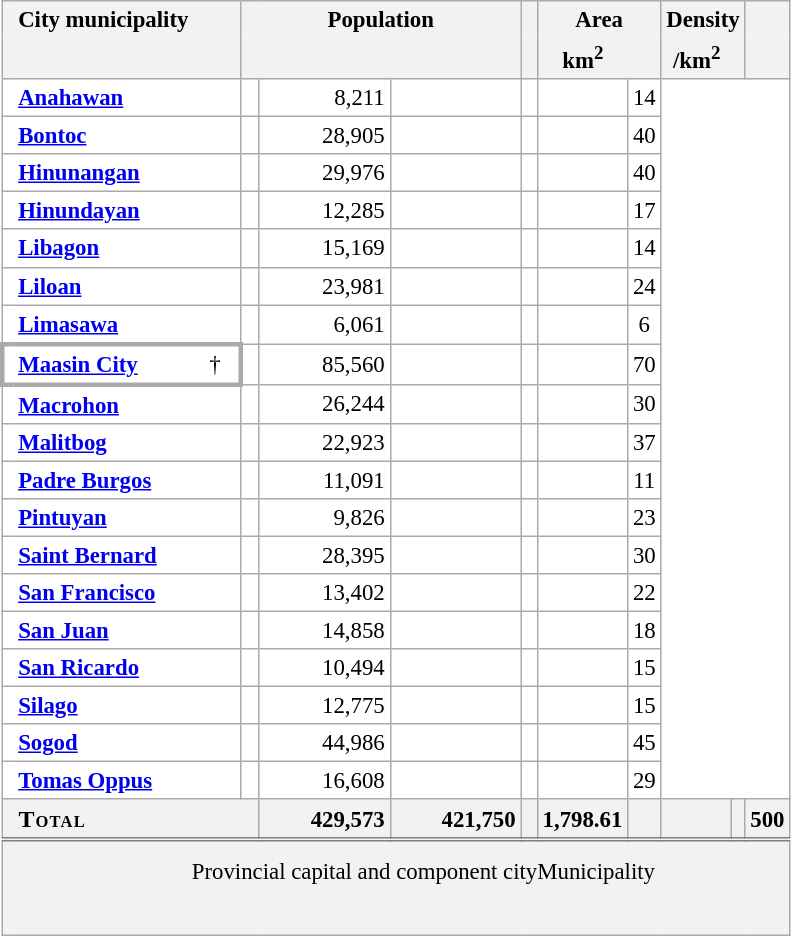<table class="wikitable sortable" style="table-layout:fixed;text-align:right;background-color:white;font-size:95%;border-collapse:collapse;">
<tr>
<th scope="col" style="border-width:thin 0 0 thin;" class="unsortable" rowspan="2"></th>
<th scope="col" style="border-width:thin 0 0 0;text-align:left;padding-right:1.5em;" class="unsortable" colspan="2">City  municipality</th>
<th scope="col" style="border-bottom:0;text-align:center;" class="unsortable" colspan="3">Population</th>
<th scope="col" style="border-bottom:0;text-align:center;" class="unsortable"></th>
<th scope="col" style="border-bottom:0;text-align:center;" class="unsortable" colspan="2">Area</th>
<th scope="col" style="border-bottom:0;text-align:center;" class="unsortable" colspan="2">Density</th>
<th scope="col" style="border-bottom:0;text-align:center;" class="unsortable"></th>
</tr>
<tr>
<th style="border-width:0 thin thin 0;" colspan="2"></th>
<th style="border-width:0 0 thin thin;text-align:center;" colspan="2"></th>
<th style="border-width:0 thin thin 0;text-align:center;"></th>
<th style="border-top:0;"></th>
<th style="border-width:0 0 thin thin;text-align:center;">km<sup>2</sup></th>
<th style="border-width:0 thin thin 0;text-align:center;" class="unsortable"></th>
<th style="border-width:0 0 thin thin;text-align:center;">/km<sup>2</sup></th>
<th style="border-width:0 thin thin 0;text-align:center;" class="unsortable"></th>
<th style="border-top:0;"></th>
</tr>
<tr>
<th scope="row" style="border-right:0;background-color:initial;"></th>
<td style="text-align:left;font-weight:bold;border-left:0;" colspan="2"><a href='#'>Anahawan</a></td>
<td></td>
<td>8,211</td>
<td></td>
<td></td>
<td></td>
<td style="text-align:center;">14</td>
</tr>
<tr>
<th scope="row" style="border-right:0;background-color:initial;"></th>
<td style="text-align:left;font-weight:bold;border-left:0;" colspan="2"><a href='#'>Bontoc</a></td>
<td></td>
<td>28,905</td>
<td></td>
<td></td>
<td></td>
<td style="text-align:center;">40</td>
</tr>
<tr>
<th scope="row" style="border-right:0;background-color:initial;"></th>
<td style="text-align:left;font-weight:bold;border-left:0;" colspan="2"><a href='#'>Hinunangan</a></td>
<td></td>
<td>29,976</td>
<td></td>
<td></td>
<td></td>
<td style="text-align:center;">40</td>
</tr>
<tr>
<th scope="row" style="border-right:0;background-color:initial;"></th>
<td style="text-align:left;font-weight:bold;border-left:0;" colspan="2"><a href='#'>Hinundayan</a></td>
<td></td>
<td>12,285</td>
<td></td>
<td></td>
<td></td>
<td style="text-align:center;">17</td>
</tr>
<tr>
<th scope="row" style="border-right:0;background-color:initial;"></th>
<td style="text-align:left;font-weight:bold;border-left:0;" colspan="2"><a href='#'>Libagon</a></td>
<td></td>
<td>15,169</td>
<td></td>
<td></td>
<td></td>
<td style="text-align:center;">14</td>
</tr>
<tr>
<th scope="row" style="border-right:0;background-color:initial;"></th>
<td style="text-align:left;font-weight:bold;border-left:0;" colspan="2"><a href='#'>Liloan</a></td>
<td></td>
<td>23,981</td>
<td></td>
<td></td>
<td></td>
<td style="text-align:center;">24</td>
</tr>
<tr>
<th scope="row" style="border-right:0;background-color:initial;"></th>
<td style="text-align:left;font-weight:bold;border-left:0;" colspan="2"><a href='#'>Limasawa</a></td>
<td></td>
<td>6,061</td>
<td></td>
<td></td>
<td></td>
<td style="text-align:center;">6</td>
</tr>
<tr>
<th scope="row" style="border-width:medium 0 medium medium;background-color:initial;"></th>
<td style="text-align:left;font-weight:bold;border-width:medium 0 medium;"><a href='#'>Maasin City</a></td>
<td style="border-width:medium medium medium 0;text-align:center;">†</td>
<td></td>
<td>85,560</td>
<td></td>
<td></td>
<td></td>
<td style="text-align:center;">70</td>
</tr>
<tr>
<th scope="row" style="border-right:0;background-color:initial;"></th>
<td style="text-align:left;font-weight:bold;border-left:0;" colspan="2"><a href='#'>Macrohon</a></td>
<td></td>
<td>26,244</td>
<td></td>
<td></td>
<td></td>
<td style="text-align:center;">30</td>
</tr>
<tr>
<th scope="row" style="border-right:0;background-color:initial;"></th>
<td style="text-align:left;font-weight:bold;border-left:0;" colspan="2"><a href='#'>Malitbog</a></td>
<td></td>
<td>22,923</td>
<td></td>
<td></td>
<td></td>
<td style="text-align:center;">37</td>
</tr>
<tr>
<th scope="row" style="border-right:0;background-color:initial;"></th>
<td style="text-align:left;font-weight:bold;border-left:0;" colspan="2"><a href='#'>Padre Burgos</a></td>
<td></td>
<td>11,091</td>
<td></td>
<td></td>
<td></td>
<td style="text-align:center;">11</td>
</tr>
<tr>
<th scope="row" style="border-right:0;background-color:initial;"></th>
<td style="text-align:left;font-weight:bold;border-left:0;" colspan="2"><a href='#'>Pintuyan</a></td>
<td></td>
<td>9,826</td>
<td></td>
<td></td>
<td></td>
<td style="text-align:center;">23</td>
</tr>
<tr>
<th scope="row" style="border-right:0;background-color:initial;"></th>
<td style="text-align:left;font-weight:bold;border-left:0;" colspan="2"><a href='#'>Saint Bernard</a></td>
<td></td>
<td>28,395</td>
<td></td>
<td></td>
<td></td>
<td style="text-align:center;">30</td>
</tr>
<tr>
<th scope="row" style="border-right:0;background-color:initial;"></th>
<td style="text-align:left;font-weight:bold;border-left:0;" colspan="2"><a href='#'>San Francisco</a></td>
<td></td>
<td>13,402</td>
<td></td>
<td></td>
<td></td>
<td style="text-align:center;">22</td>
</tr>
<tr>
<th scope="row" style="border-right:0;background-color:initial;"></th>
<td style="text-align:left;font-weight:bold;border-left:0;" colspan="2"><a href='#'>San Juan</a> </td>
<td></td>
<td>14,858</td>
<td></td>
<td></td>
<td></td>
<td style="text-align:center;">18</td>
</tr>
<tr>
<th scope="row" style="border-right:0;background-color:initial;"></th>
<td style="text-align:left;font-weight:bold;border-left:0;" colspan="2"><a href='#'>San Ricardo</a></td>
<td></td>
<td>10,494</td>
<td></td>
<td></td>
<td></td>
<td style="text-align:center;">15</td>
</tr>
<tr>
<th scope="row" style="border-right:0;background-color:initial;"></th>
<td style="text-align:left;font-weight:bold;border-left:0;" colspan="2"><a href='#'>Silago</a></td>
<td></td>
<td>12,775</td>
<td></td>
<td></td>
<td></td>
<td style="text-align:center;">15</td>
</tr>
<tr>
<th scope="row" style="border-right:0;background-color:initial;"></th>
<td style="text-align:left;font-weight:bold;border-left:0;" colspan="2"><a href='#'>Sogod</a></td>
<td></td>
<td>44,986</td>
<td></td>
<td></td>
<td></td>
<td style="text-align:center;">45</td>
</tr>
<tr>
<th scope="row" style="border-right:0;background-color:initial;"></th>
<td style="text-align:left;font-weight:bold;border-left:0;" colspan="2"><a href='#'>Tomas Oppus</a></td>
<td></td>
<td>16,608</td>
<td></td>
<td></td>
<td></td>
<td style="text-align:center;">29</td>
</tr>
<tr class="sortbottom">
<th scope="row" style="border-right:0;"></th>
<th colspan="3" style="border-left:0;text-align:left;font-size:medium;font-variant:small-caps;letter-spacing:0.05em;">Total</th>
<th style="text-align:right;">429,573</th>
<th style="text-align:right;">421,750</th>
<th style="text-align:right;"></th>
<th style="text-align:right;">1,798.61</th>
<th style="text-align:right;"></th>
<th style="text-align:right;"></th>
<th style="text-align:right;"></th>
<th style="text-align:center;">500</th>
</tr>
<tr class="sortbottom" style="background-color:#F2F2F2;line-height:1.3em;border-top:double gray;">
<td colspan="2" style="border-width:thin 0 0 thin;"></td>
<td colspan="5" style="border-width:thin 0 0 0;text-align:center;padding:0.7em 0;">Provincial capital and component city</td>
<td colspan="6" style="border-width:thin 0 0 0;text-align:left;padding:0.7em 0;">Municipality</td>
</tr>
<tr class="sortbottom" style="background-color:#F2F2F2;line-height:1.3em;font-size:110%;">
<td colspan="13" style="border-top:0;text-align:left;padding:0 12em;"><br></td>
</tr>
</table>
